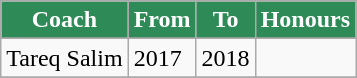<table class="wikitable sortable">
<tr>
<th style="background:#2E8B57; color:white">Coach</th>
<th style="background:#2E8B57; color:white">From</th>
<th style="background:#2E8B57; color:white">To</th>
<th style="background:#2E8B57; color:white">Honours</th>
</tr>
<tr>
</tr>
<tr>
<td> Tareq Salim</td>
<td>2017</td>
<td>2018</td>
<td></td>
</tr>
<tr>
</tr>
</table>
